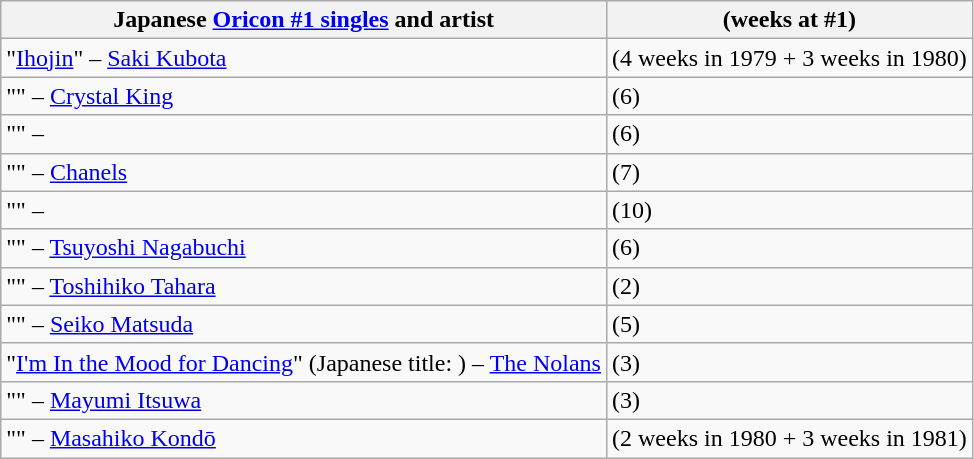<table class="wikitable">
<tr>
<th>Japanese <a href='#'>Oricon #1 singles</a> and artist</th>
<th>(weeks at #1)</th>
</tr>
<tr>
<td>"<a href='#'>Ihojin</a>" – <a href='#'>Saki Kubota</a></td>
<td>(4 weeks in 1979 + 3 weeks in 1980)</td>
</tr>
<tr>
<td>"" – <a href='#'>Crystal King</a></td>
<td>(6)</td>
</tr>
<tr>
<td>"" – </td>
<td>(6)</td>
</tr>
<tr>
<td>"" – <a href='#'>Chanels</a></td>
<td>(7)</td>
</tr>
<tr>
<td>"" – </td>
<td>(10)</td>
</tr>
<tr>
<td>"" – <a href='#'>Tsuyoshi Nagabuchi</a></td>
<td>(6)</td>
</tr>
<tr>
<td>"" – <a href='#'>Toshihiko Tahara</a></td>
<td>(2)</td>
</tr>
<tr>
<td>"" – <a href='#'>Seiko Matsuda</a></td>
<td>(5)</td>
</tr>
<tr>
<td>"<a href='#'>I'm In the Mood for Dancing</a>" (Japanese title: ) – <a href='#'>The Nolans</a></td>
<td>(3)</td>
</tr>
<tr>
<td>"" – <a href='#'>Mayumi Itsuwa</a></td>
<td>(3)</td>
</tr>
<tr>
<td>"" – <a href='#'>Masahiko Kondō</a></td>
<td>(2 weeks in 1980 + 3 weeks in 1981)</td>
</tr>
</table>
